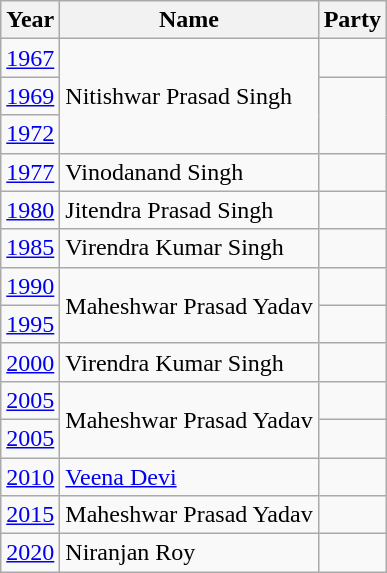<table class="wikitable sortable">
<tr>
<th>Year</th>
<th>Name</th>
<th colspan="2">Party</th>
</tr>
<tr>
<td><a href='#'>1967</a></td>
<td rowspan="3">Nitishwar Prasad Singh</td>
<td></td>
</tr>
<tr>
<td><a href='#'>1969</a></td>
</tr>
<tr>
<td><a href='#'>1972</a></td>
</tr>
<tr>
<td><a href='#'>1977</a></td>
<td>Vinodanand Singh</td>
<td></td>
</tr>
<tr>
<td><a href='#'>1980</a></td>
<td>Jitendra Prasad Singh</td>
<td></td>
</tr>
<tr>
<td><a href='#'>1985</a></td>
<td>Virendra Kumar Singh</td>
<td></td>
</tr>
<tr>
<td><a href='#'>1990</a></td>
<td rowspan="2">Maheshwar Prasad Yadav</td>
<td></td>
</tr>
<tr>
<td><a href='#'>1995</a></td>
<td></td>
</tr>
<tr>
<td><a href='#'>2000</a></td>
<td>Virendra Kumar Singh</td>
<td></td>
</tr>
<tr>
<td><a href='#'>2005</a></td>
<td rowspan="2">Maheshwar Prasad Yadav</td>
<td></td>
</tr>
<tr>
<td><a href='#'>2005</a></td>
</tr>
<tr>
<td><a href='#'>2010</a></td>
<td><a href='#'>Veena Devi</a></td>
<td></td>
</tr>
<tr>
<td><a href='#'>2015</a></td>
<td>Maheshwar Prasad Yadav</td>
<td></td>
</tr>
<tr>
<td><a href='#'>2020</a></td>
<td>Niranjan Roy</td>
</tr>
</table>
